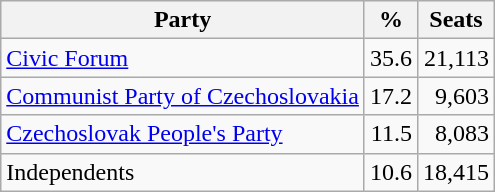<table class=wikitable style=text-align:right>
<tr>
<th>Party</th>
<th>%</th>
<th>Seats</th>
</tr>
<tr>
<td align=left><a href='#'>Civic Forum</a></td>
<td>35.6</td>
<td>21,113</td>
</tr>
<tr>
<td align=left><a href='#'>Communist Party of Czechoslovakia</a></td>
<td>17.2</td>
<td>9,603</td>
</tr>
<tr>
<td align=left><a href='#'>Czechoslovak People's Party</a></td>
<td>11.5</td>
<td>8,083</td>
</tr>
<tr>
<td align=left>Independents</td>
<td>10.6</td>
<td>18,415</td>
</tr>
</table>
